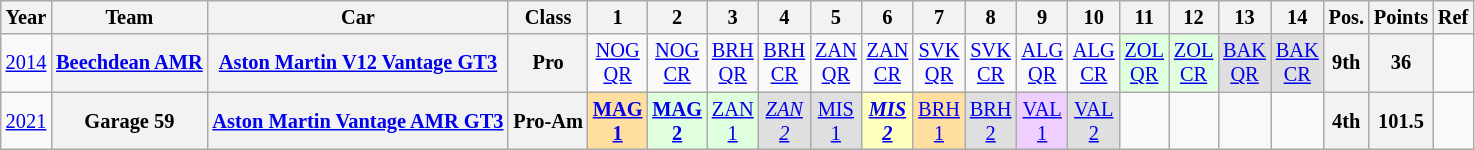<table class="wikitable" border="1" style="text-align:center; font-size:85%;">
<tr>
<th>Year</th>
<th>Team</th>
<th>Car</th>
<th>Class</th>
<th>1</th>
<th>2</th>
<th>3</th>
<th>4</th>
<th>5</th>
<th>6</th>
<th>7</th>
<th>8</th>
<th>9</th>
<th>10</th>
<th>11</th>
<th>12</th>
<th>13</th>
<th>14</th>
<th>Pos.</th>
<th>Points</th>
<th>Ref</th>
</tr>
<tr>
<td><a href='#'>2014</a></td>
<th nowrap><a href='#'>Beechdean AMR</a></th>
<th nowrap><a href='#'>Aston Martin V12 Vantage GT3</a></th>
<th>Pro</th>
<td><a href='#'>NOG<br>QR</a></td>
<td><a href='#'>NOG<br>CR</a></td>
<td><a href='#'>BRH<br>QR</a></td>
<td><a href='#'>BRH<br>CR</a></td>
<td><a href='#'>ZAN<br>QR</a></td>
<td><a href='#'>ZAN<br>CR</a></td>
<td><a href='#'>SVK<br>QR</a></td>
<td><a href='#'>SVK<br>CR</a></td>
<td><a href='#'>ALG<br>QR</a></td>
<td><a href='#'>ALG<br>CR</a></td>
<td style="background:#DFFFDF;"><a href='#'>ZOL<br>QR</a><br></td>
<td style="background:#DFFFDF;"><a href='#'>ZOL<br>CR</a><br></td>
<td style="background:#DFDFDF;"><a href='#'>BAK<br>QR</a><br></td>
<td style="background:#DFDFDF;"><a href='#'>BAK<br>CR</a><br></td>
<th>9th</th>
<th>36</th>
<td></td>
</tr>
<tr>
<td><a href='#'>2021</a></td>
<th nowrap>Garage 59</th>
<th nowrap><a href='#'>Aston Martin Vantage AMR GT3</a></th>
<th nowrap>Pro-Am</th>
<td style="background:#FFDF9F;"><strong><a href='#'>MAG<br>1</a></strong><br></td>
<td style="background:#DFFFDF;"><strong><a href='#'>MAG<br>2</a></strong><br></td>
<td style="background:#DFFFDF;"><a href='#'>ZAN<br>1</a><br></td>
<td style="background:#DFDFDF;"><em><a href='#'>ZAN<br>2</a></em><br></td>
<td style="background:#DFDFDF;"><a href='#'>MIS<br>1</a><br></td>
<td style="background:#FFFFBF;"><strong><em><a href='#'>MIS<br>2</a></em></strong><br></td>
<td style="background:#FFDF9F;"><a href='#'>BRH<br>1</a><br></td>
<td style="background:#DFDFDF;"><a href='#'>BRH<br>2</a><br></td>
<td style="background:#EFCFFF;"><a href='#'>VAL<br>1</a><br></td>
<td style="background:#DFDFDF;"><a href='#'>VAL<br>2</a><br></td>
<td></td>
<td></td>
<td></td>
<td></td>
<th>4th</th>
<th>101.5</th>
<td></td>
</tr>
</table>
